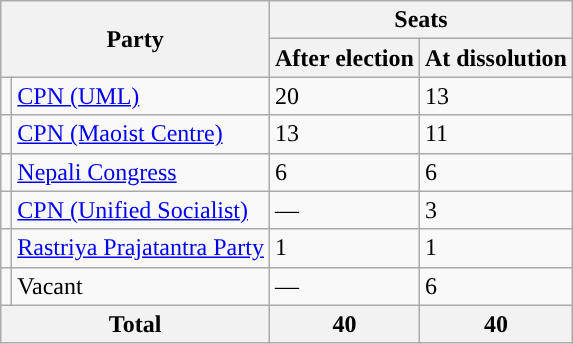<table class="wikitable">
<tr>
<th colspan="2" rowspan="2">Party</th>
<th colspan="2">Seats</th>
</tr>
<tr>
<th>After election</th>
<th>At dissolution</th>
</tr>
<tr>
<td></td>
<td><a href='#'>CPN (UML)</a></td>
<td>20</td>
<td>13</td>
</tr>
<tr>
<td></td>
<td><a href='#'>CPN (Maoist Centre)</a></td>
<td>13</td>
<td>11</td>
</tr>
<tr>
<td></td>
<td><a href='#'>Nepali Congress</a></td>
<td>6</td>
<td>6</td>
</tr>
<tr>
<td></td>
<td><a href='#'>CPN (Unified Socialist)</a></td>
<td>—</td>
<td>3</td>
</tr>
<tr>
<td></td>
<td><a href='#'>Rastriya Prajatantra Party</a></td>
<td>1</td>
<td>1</td>
</tr>
<tr>
<td></td>
<td>Vacant</td>
<td>—</td>
<td>6</td>
</tr>
<tr>
<th colspan="2"><strong>Total</strong></th>
<th>40</th>
<th>40</th>
</tr>
</table>
